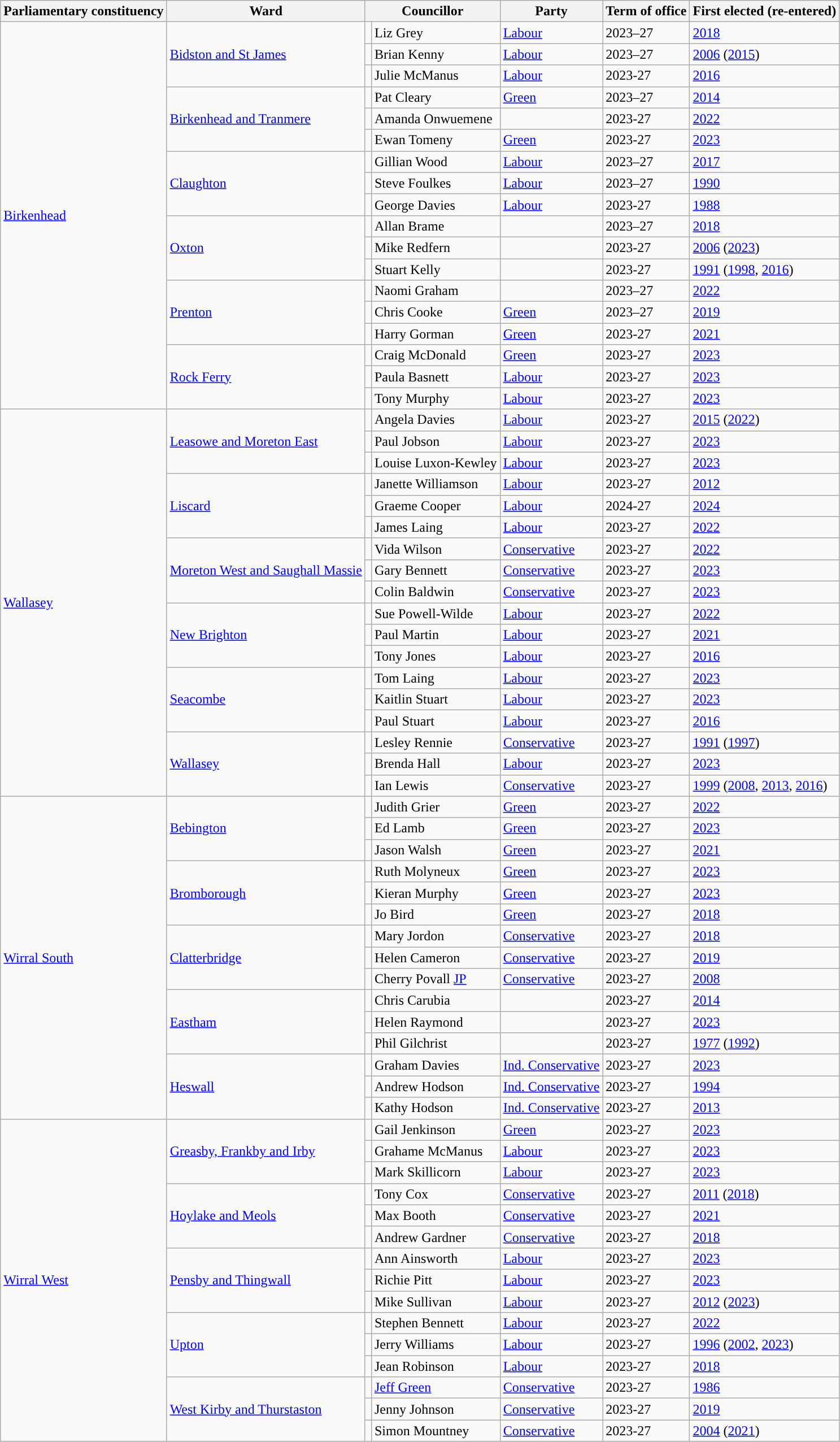<table class="wikitable sortable">
<tr>
<th>Parliamentary constituency</th>
<th>Ward</th>
<th colspan="2">Councillor</th>
<th>Party</th>
<th>Term of office</th>
<th>First elected (re-entered)</th>
</tr>
<tr>
<td rowspan=18><a href='#'>Birkenhead</a></td>
<td rowspan="3"><a href='#'>Bidston and St James</a></td>
<td style="background-color: "></td>
<td>Liz Grey</td>
<td><a href='#'>Labour</a></td>
<td>2023–27</td>
<td><a href='#'>2018</a></td>
</tr>
<tr>
<td style="background-color: "></td>
<td>Brian Kenny</td>
<td><a href='#'>Labour</a></td>
<td>2023–27</td>
<td><a href='#'>2006</a> (<a href='#'>2015</a>)</td>
</tr>
<tr>
<td style="background-color: "></td>
<td>Julie McManus</td>
<td><a href='#'>Labour</a></td>
<td>2023-27</td>
<td><a href='#'>2016</a></td>
</tr>
<tr>
<td rowspan="3"><a href='#'>Birkenhead and Tranmere</a></td>
<td style="background-color: "></td>
<td>Pat Cleary</td>
<td><a href='#'>Green</a></td>
<td>2023–27</td>
<td><a href='#'>2014</a></td>
</tr>
<tr>
<td style="background-color: "></td>
<td>Amanda Onwuemene</td>
<td></td>
<td>2023-27</td>
<td><a href='#'>2022</a></td>
</tr>
<tr>
<td style="background-color: "></td>
<td>Ewan Tomeny</td>
<td><a href='#'>Green</a></td>
<td>2023-27</td>
<td><a href='#'>2023</a></td>
</tr>
<tr>
<td rowspan="3"><a href='#'>Claughton</a></td>
<td style="background-color: "></td>
<td>Gillian Wood</td>
<td><a href='#'>Labour</a></td>
<td>2023–27</td>
<td><a href='#'>2017</a></td>
</tr>
<tr>
<td style="background-color: "></td>
<td>Steve Foulkes</td>
<td><a href='#'>Labour</a></td>
<td>2023–27</td>
<td><a href='#'>1990</a></td>
</tr>
<tr>
<td style="background-color: "></td>
<td>George Davies</td>
<td><a href='#'>Labour</a></td>
<td>2023-27</td>
<td><a href='#'>1988</a></td>
</tr>
<tr>
<td rowspan="3"><a href='#'>Oxton</a></td>
<td style="background-color: "></td>
<td>Allan Brame</td>
<td><a href='#'></a></td>
<td>2023–27</td>
<td><a href='#'>2018</a></td>
</tr>
<tr>
<td style="background-color: "></td>
<td>Mike Redfern</td>
<td><a href='#'></a></td>
<td>2023-27</td>
<td><a href='#'>2006</a> (<a href='#'>2023</a>)</td>
</tr>
<tr>
<td style="background-color: "></td>
<td>Stuart Kelly</td>
<td><a href='#'></a></td>
<td>2023-27</td>
<td><a href='#'>1991</a> (<a href='#'>1998</a>, <a href='#'>2016</a>)</td>
</tr>
<tr>
<td rowspan="3"><a href='#'>Prenton</a></td>
<td style="background-color: "></td>
<td>Naomi Graham</td>
<td></td>
<td>2023–27</td>
<td><a href='#'>2022</a></td>
</tr>
<tr>
<td style="background-color: "></td>
<td>Chris Cooke</td>
<td><a href='#'>Green</a></td>
<td>2023–27</td>
<td><a href='#'>2019</a></td>
</tr>
<tr>
<td style="background-color: "></td>
<td>Harry Gorman</td>
<td><a href='#'>Green</a></td>
<td>2023-27</td>
<td><a href='#'>2021</a></td>
</tr>
<tr>
<td rowspan="3"><a href='#'>Rock Ferry</a></td>
<td style="background-color: "></td>
<td>Craig McDonald</td>
<td><a href='#'>Green</a></td>
<td>2023-27</td>
<td><a href='#'>2023</a></td>
</tr>
<tr>
<td style="background-color: "></td>
<td>Paula Basnett</td>
<td><a href='#'>Labour</a></td>
<td>2023-27</td>
<td><a href='#'>2023</a></td>
</tr>
<tr>
<td style="background-color: "></td>
<td>Tony Murphy</td>
<td><a href='#'>Labour</a></td>
<td>2023-27</td>
<td><a href='#'>2023</a></td>
</tr>
<tr>
<td rowspan=18><a href='#'>Wallasey</a></td>
<td rowspan="3"><a href='#'>Leasowe and Moreton East</a></td>
<td style="background-color: "></td>
<td>Angela Davies</td>
<td><a href='#'>Labour</a></td>
<td>2023-27</td>
<td><a href='#'>2015</a> (<a href='#'>2022</a>)</td>
</tr>
<tr>
<td style="background-color: "></td>
<td>Paul Jobson</td>
<td><a href='#'>Labour</a></td>
<td>2023-27</td>
<td><a href='#'>2023</a></td>
</tr>
<tr>
<td style="background-color: "></td>
<td>Louise Luxon-Kewley</td>
<td><a href='#'>Labour</a></td>
<td>2023-27</td>
<td><a href='#'>2023</a></td>
</tr>
<tr>
<td rowspan="3"><a href='#'>Liscard</a></td>
<td style="background-color: "></td>
<td>Janette Williamson</td>
<td><a href='#'>Labour</a></td>
<td>2023-27</td>
<td><a href='#'>2012</a></td>
</tr>
<tr>
<td style="background-color: "></td>
<td>Graeme Cooper</td>
<td><a href='#'>Labour</a></td>
<td>2024-27</td>
<td><a href='#'>2024</a></td>
</tr>
<tr>
<td style="background-color: "></td>
<td>James Laing</td>
<td><a href='#'>Labour</a></td>
<td>2023-27</td>
<td><a href='#'>2022</a></td>
</tr>
<tr>
<td rowspan="3"><a href='#'>Moreton West and Saughall Massie</a></td>
<td style="background-color: "></td>
<td>Vida Wilson</td>
<td><a href='#'>Conservative</a></td>
<td>2023-27</td>
<td><a href='#'>2022</a></td>
</tr>
<tr>
<td style="background-color: "></td>
<td>Gary Bennett</td>
<td><a href='#'>Conservative</a></td>
<td>2023-27</td>
<td><a href='#'>2023</a></td>
</tr>
<tr>
<td style="background-color: "></td>
<td>Colin Baldwin</td>
<td><a href='#'>Conservative</a></td>
<td>2023-27</td>
<td><a href='#'>2023</a></td>
</tr>
<tr>
<td rowspan="3"><a href='#'>New Brighton</a></td>
<td style="background-color: "></td>
<td>Sue Powell-Wilde</td>
<td><a href='#'>Labour</a></td>
<td>2023-27</td>
<td><a href='#'>2022</a></td>
</tr>
<tr>
<td style="background-color: "></td>
<td>Paul Martin</td>
<td><a href='#'>Labour</a></td>
<td>2023-27</td>
<td><a href='#'>2021</a></td>
</tr>
<tr>
<td style="background-color: "></td>
<td>Tony Jones</td>
<td><a href='#'>Labour</a></td>
<td>2023-27</td>
<td><a href='#'>2016</a></td>
</tr>
<tr>
<td rowspan="3"><a href='#'>Seacombe</a></td>
<td style="background-color: "></td>
<td>Tom Laing</td>
<td><a href='#'>Labour</a></td>
<td>2023-27</td>
<td><a href='#'>2023</a></td>
</tr>
<tr>
<td style="background-color: "></td>
<td>Kaitlin Stuart</td>
<td><a href='#'>Labour</a></td>
<td>2023-27</td>
<td><a href='#'>2023</a></td>
</tr>
<tr>
<td style="background-color: "></td>
<td>Paul Stuart</td>
<td><a href='#'>Labour</a></td>
<td>2023-27</td>
<td><a href='#'>2016</a></td>
</tr>
<tr>
<td rowspan="3"><a href='#'>Wallasey</a></td>
<td style="background-color: "></td>
<td>Lesley Rennie</td>
<td><a href='#'>Conservative</a></td>
<td>2023-27</td>
<td><a href='#'>1991</a> (<a href='#'>1997</a>)</td>
</tr>
<tr>
<td style="background-color: "></td>
<td>Brenda Hall</td>
<td><a href='#'>Labour</a></td>
<td>2023-27</td>
<td><a href='#'>2023</a></td>
</tr>
<tr>
<td style="background-color: "></td>
<td>Ian Lewis</td>
<td><a href='#'>Conservative</a></td>
<td>2023-27</td>
<td><a href='#'>1999</a> (<a href='#'>2008</a>, <a href='#'>2013</a>, <a href='#'>2016</a>)</td>
</tr>
<tr>
<td rowspan=15><a href='#'>Wirral South</a></td>
<td rowspan="3"><a href='#'>Bebington</a></td>
<td style="background-color: "></td>
<td>Judith Grier</td>
<td><a href='#'>Green</a></td>
<td>2023-27</td>
<td><a href='#'>2022</a></td>
</tr>
<tr>
<td style="background-color: "></td>
<td>Ed Lamb</td>
<td><a href='#'>Green</a></td>
<td>2023-27</td>
<td><a href='#'>2023</a></td>
</tr>
<tr>
<td style="background-color: "></td>
<td>Jason Walsh</td>
<td><a href='#'>Green</a></td>
<td>2023-27</td>
<td><a href='#'>2021</a></td>
</tr>
<tr>
<td rowspan="3"><a href='#'>Bromborough</a></td>
<td style="background-color: "></td>
<td>Ruth Molyneux</td>
<td><a href='#'>Green</a></td>
<td>2023-27</td>
<td><a href='#'>2023</a></td>
</tr>
<tr>
<td style="background-color: "></td>
<td>Kieran Murphy</td>
<td><a href='#'>Green</a></td>
<td>2023-27</td>
<td><a href='#'>2023</a></td>
</tr>
<tr>
<td style="background-color: "></td>
<td>Jo Bird</td>
<td><a href='#'>Green</a> </td>
<td>2023-27</td>
<td><a href='#'>2018</a></td>
</tr>
<tr>
<td rowspan="3"><a href='#'>Clatterbridge</a></td>
<td style="background-color: "></td>
<td>Mary Jordon</td>
<td><a href='#'>Conservative</a></td>
<td>2023-27</td>
<td><a href='#'>2018</a></td>
</tr>
<tr>
<td style="background-color: "></td>
<td>Helen Cameron</td>
<td><a href='#'>Conservative</a></td>
<td>2023-27</td>
<td><a href='#'>2019</a></td>
</tr>
<tr>
<td style="background-color: "></td>
<td>Cherry Povall <a href='#'>JP</a></td>
<td><a href='#'>Conservative</a></td>
<td>2023-27</td>
<td><a href='#'>2008</a></td>
</tr>
<tr>
<td rowspan="3"><a href='#'>Eastham</a></td>
<td style="background-color: "></td>
<td>Chris Carubia</td>
<td><a href='#'></a></td>
<td>2023-27</td>
<td><a href='#'>2014</a></td>
</tr>
<tr>
<td style="background-color: "></td>
<td>Helen Raymond</td>
<td><a href='#'></a></td>
<td>2023-27</td>
<td><a href='#'>2023</a></td>
</tr>
<tr>
<td style="background-color: "></td>
<td>Phil Gilchrist</td>
<td><a href='#'></a></td>
<td>2023-27</td>
<td><a href='#'>1977</a> (<a href='#'>1992</a>)</td>
</tr>
<tr>
<td rowspan="3"><a href='#'>Heswall</a></td>
<td style="background-color: "></td>
<td>Graham Davies</td>
<td><a href='#'>Ind. Conservative</a></td>
<td>2023-27</td>
<td><a href='#'>2023</a></td>
</tr>
<tr>
<td style="background-color: "></td>
<td>Andrew Hodson</td>
<td><a href='#'>Ind. Conservative</a></td>
<td>2023-27</td>
<td><a href='#'>1994</a></td>
</tr>
<tr>
<td style="background-color: "></td>
<td>Kathy Hodson</td>
<td><a href='#'>Ind. Conservative</a></td>
<td>2023-27</td>
<td><a href='#'>2013</a></td>
</tr>
<tr>
<td rowspan=15><a href='#'>Wirral West</a></td>
<td rowspan="3"><a href='#'>Greasby, Frankby and Irby</a></td>
<td style="background-color: "></td>
<td>Gail Jenkinson</td>
<td><a href='#'>Green</a></td>
<td>2023-27</td>
<td><a href='#'>2023</a></td>
</tr>
<tr>
<td style="background-color: "></td>
<td>Grahame McManus</td>
<td><a href='#'>Labour</a></td>
<td>2023-27</td>
<td><a href='#'>2023</a></td>
</tr>
<tr>
<td style="background-color: "></td>
<td>Mark Skillicorn</td>
<td><a href='#'>Labour</a></td>
<td>2023-27</td>
<td><a href='#'>2023</a></td>
</tr>
<tr>
<td rowspan="3"><a href='#'>Hoylake and Meols</a></td>
<td style="background-color: "></td>
<td>Tony Cox</td>
<td><a href='#'>Conservative</a></td>
<td>2023-27</td>
<td><a href='#'>2011</a> (<a href='#'>2018</a>)</td>
</tr>
<tr>
<td style="background-color: "></td>
<td>Max Booth</td>
<td><a href='#'>Conservative</a></td>
<td>2023-27</td>
<td><a href='#'>2021</a></td>
</tr>
<tr>
<td style="background-color: "></td>
<td>Andrew Gardner</td>
<td><a href='#'>Conservative</a></td>
<td>2023-27</td>
<td><a href='#'>2018</a></td>
</tr>
<tr>
<td rowspan="3"><a href='#'>Pensby and Thingwall</a></td>
<td style="background-color: "></td>
<td>Ann Ainsworth</td>
<td><a href='#'>Labour</a></td>
<td>2023-27</td>
<td><a href='#'>2023</a></td>
</tr>
<tr>
<td style="background-color: "></td>
<td>Richie Pitt</td>
<td><a href='#'>Labour</a></td>
<td>2023-27</td>
<td><a href='#'>2023</a></td>
</tr>
<tr>
<td style="background-color: "></td>
<td>Mike Sullivan</td>
<td><a href='#'>Labour</a></td>
<td>2023-27</td>
<td><a href='#'>2012</a> (<a href='#'>2023</a>)</td>
</tr>
<tr>
<td rowspan="3"><a href='#'>Upton</a></td>
<td style="background-color: "></td>
<td>Stephen Bennett</td>
<td><a href='#'>Labour</a></td>
<td>2023-27</td>
<td><a href='#'>2022</a></td>
</tr>
<tr>
<td style="background-color: "></td>
<td>Jerry Williams</td>
<td><a href='#'>Labour</a></td>
<td>2023-27</td>
<td><a href='#'>1996</a> (<a href='#'>2002</a>, <a href='#'>2023</a>)</td>
</tr>
<tr>
<td style="background-color: "></td>
<td>Jean Robinson</td>
<td><a href='#'>Labour</a></td>
<td>2023-27</td>
<td><a href='#'>2018</a></td>
</tr>
<tr>
<td rowspan="3"><a href='#'>West Kirby and Thurstaston</a></td>
<td style="background-color: "></td>
<td><a href='#'>Jeff Green</a></td>
<td><a href='#'>Conservative</a></td>
<td>2023-27</td>
<td><a href='#'>1986</a></td>
</tr>
<tr>
<td style="background-color: "></td>
<td>Jenny Johnson</td>
<td><a href='#'>Conservative</a></td>
<td>2023-27</td>
<td><a href='#'>2019</a></td>
</tr>
<tr>
<td style="background-color: "></td>
<td>Simon Mountney</td>
<td><a href='#'>Conservative</a></td>
<td>2023-27</td>
<td><a href='#'>2004</a> (<a href='#'>2021</a>)</td>
</tr>
</table>
